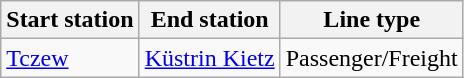<table class="wikitable">
<tr>
<th>Start station</th>
<th>End station</th>
<th>Line type</th>
</tr>
<tr>
<td><a href='#'>Tczew</a></td>
<td><a href='#'>Küstrin Kietz</a></td>
<td>Passenger/Freight</td>
</tr>
</table>
